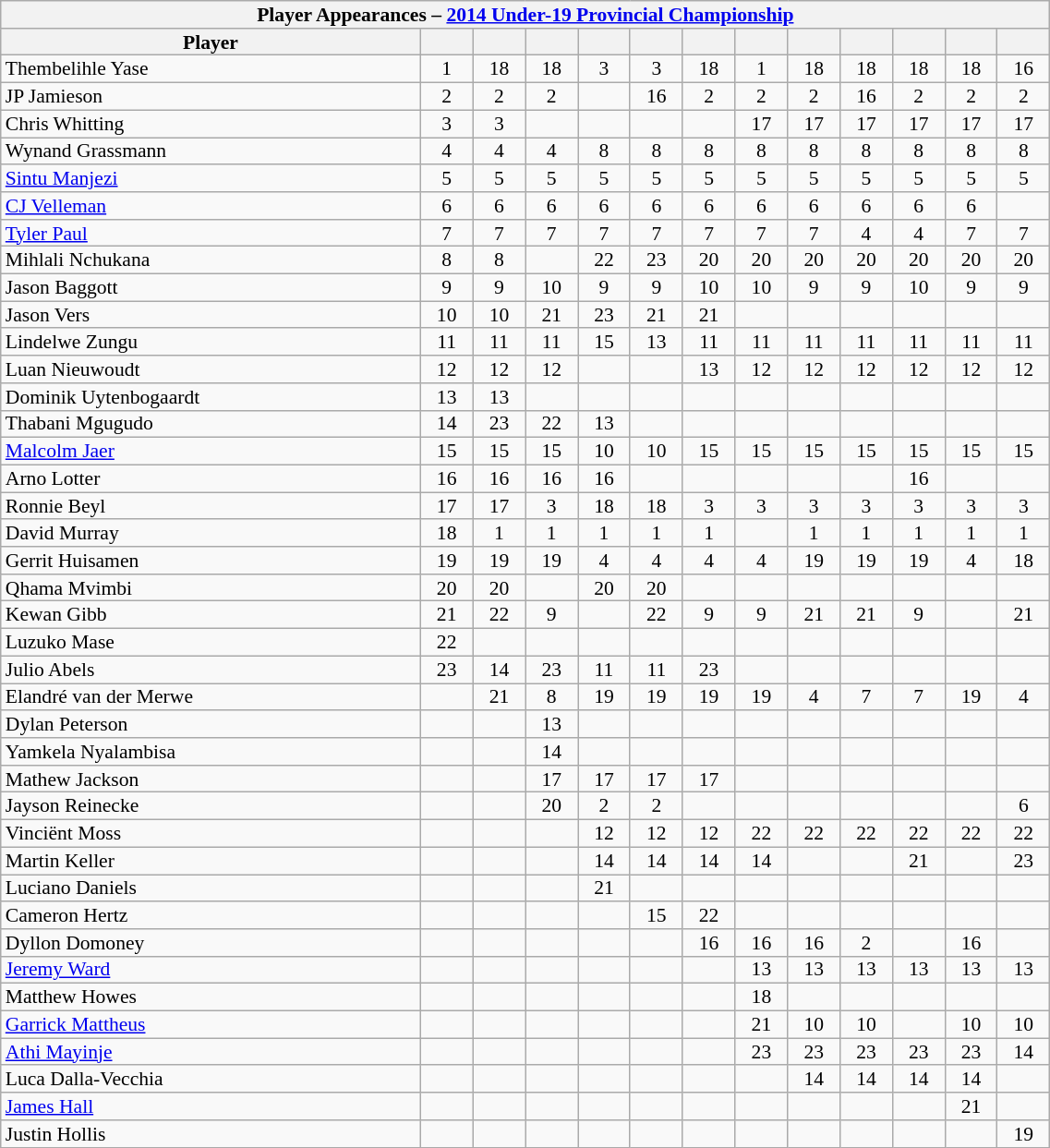<table class="wikitable sortable"  style="text-align:center; line-height:90%; font-size:90%; width:60%;">
<tr>
<th colspan=13>Player Appearances – <a href='#'>2014 Under-19 Provincial Championship</a></th>
</tr>
<tr>
<th style="width:40%;">Player</th>
<th style="width:5%;"></th>
<th style="width:5%;"></th>
<th style="width:5%;"></th>
<th style="width:5%;"></th>
<th style="width:5%;"></th>
<th style="width:5%;"></th>
<th style="width:5%;"></th>
<th style="width:5%;"></th>
<th style="width:5%;"></th>
<th style="width:5%;"></th>
<th style="width:5%;"></th>
<th style="width:5%;"></th>
</tr>
<tr>
<td align=left>Thembelihle Yase</td>
<td>1</td>
<td>18 </td>
<td>18 </td>
<td>3</td>
<td>3</td>
<td>18 </td>
<td>1</td>
<td>18 </td>
<td>18 </td>
<td>18 </td>
<td>18 </td>
<td>16 </td>
</tr>
<tr>
<td align=left>JP Jamieson</td>
<td>2</td>
<td>2</td>
<td>2</td>
<td></td>
<td>16 </td>
<td>2</td>
<td>2</td>
<td>2</td>
<td>16 </td>
<td>2</td>
<td>2</td>
<td>2</td>
</tr>
<tr>
<td align=left>Chris Whitting</td>
<td>3</td>
<td>3</td>
<td></td>
<td></td>
<td></td>
<td></td>
<td>17</td>
<td>17 </td>
<td>17 </td>
<td>17</td>
<td>17</td>
<td>17</td>
</tr>
<tr>
<td align=left>Wynand Grassmann</td>
<td>4</td>
<td>4</td>
<td>4</td>
<td>8</td>
<td>8</td>
<td>8</td>
<td>8</td>
<td>8</td>
<td>8</td>
<td>8</td>
<td>8</td>
<td>8</td>
</tr>
<tr>
<td align=left><a href='#'>Sintu Manjezi</a></td>
<td>5</td>
<td>5</td>
<td>5</td>
<td>5</td>
<td>5</td>
<td>5</td>
<td>5</td>
<td>5</td>
<td>5</td>
<td>5</td>
<td>5</td>
<td>5</td>
</tr>
<tr>
<td align=left><a href='#'>CJ Velleman</a></td>
<td>6</td>
<td>6</td>
<td>6</td>
<td>6</td>
<td>6</td>
<td>6</td>
<td>6</td>
<td>6</td>
<td>6</td>
<td>6</td>
<td>6</td>
<td></td>
</tr>
<tr>
<td align=left><a href='#'>Tyler Paul</a></td>
<td>7</td>
<td>7</td>
<td>7</td>
<td>7</td>
<td>7</td>
<td>7</td>
<td>7</td>
<td>7</td>
<td>4</td>
<td>4</td>
<td>7</td>
<td>7</td>
</tr>
<tr>
<td align=left>Mihlali Nchukana</td>
<td>8</td>
<td>8</td>
<td></td>
<td>22 </td>
<td>23 </td>
<td>20</td>
<td>20</td>
<td>20 </td>
<td>20 </td>
<td>20</td>
<td>20 </td>
<td>20 </td>
</tr>
<tr>
<td align=left>Jason Baggott</td>
<td>9</td>
<td>9</td>
<td>10</td>
<td>9</td>
<td>9</td>
<td>10</td>
<td>10</td>
<td>9</td>
<td>9</td>
<td>10</td>
<td>9</td>
<td>9</td>
</tr>
<tr>
<td align=left>Jason Vers</td>
<td>10</td>
<td>10</td>
<td>21 </td>
<td>23</td>
<td>21 </td>
<td>21</td>
<td></td>
<td></td>
<td></td>
<td></td>
<td></td>
<td></td>
</tr>
<tr>
<td align=left>Lindelwe Zungu</td>
<td>11</td>
<td>11</td>
<td>11</td>
<td>15</td>
<td>13</td>
<td>11</td>
<td>11</td>
<td>11</td>
<td>11</td>
<td>11</td>
<td>11</td>
<td>11</td>
</tr>
<tr>
<td align=left>Luan Nieuwoudt</td>
<td>12</td>
<td>12</td>
<td>12</td>
<td></td>
<td></td>
<td>13</td>
<td>12</td>
<td>12</td>
<td>12</td>
<td>12</td>
<td>12</td>
<td>12</td>
</tr>
<tr>
<td align=left>Dominik Uytenbogaardt</td>
<td>13</td>
<td>13</td>
<td></td>
<td></td>
<td></td>
<td></td>
<td></td>
<td></td>
<td></td>
<td></td>
<td></td>
<td></td>
</tr>
<tr>
<td align=left>Thabani Mgugudo</td>
<td>14</td>
<td>23 </td>
<td>22 </td>
<td>13</td>
<td></td>
<td></td>
<td></td>
<td></td>
<td></td>
<td></td>
<td></td>
<td></td>
</tr>
<tr>
<td align=left><a href='#'>Malcolm Jaer</a></td>
<td>15</td>
<td>15</td>
<td>15</td>
<td>10</td>
<td>10</td>
<td>15</td>
<td>15</td>
<td>15</td>
<td>15</td>
<td>15</td>
<td>15</td>
<td>15</td>
</tr>
<tr>
<td align=left>Arno Lotter</td>
<td>16 </td>
<td>16</td>
<td>16 </td>
<td>16 </td>
<td></td>
<td></td>
<td></td>
<td></td>
<td></td>
<td>16 </td>
<td></td>
<td></td>
</tr>
<tr>
<td align=left>Ronnie Beyl</td>
<td>17 </td>
<td>17 </td>
<td>3</td>
<td>18 </td>
<td>18 </td>
<td>3</td>
<td>3</td>
<td>3</td>
<td>3</td>
<td>3</td>
<td>3</td>
<td>3</td>
</tr>
<tr>
<td align=left>David Murray</td>
<td>18 </td>
<td>1</td>
<td>1</td>
<td>1</td>
<td>1</td>
<td>1</td>
<td></td>
<td>1</td>
<td>1</td>
<td>1</td>
<td>1</td>
<td>1</td>
</tr>
<tr>
<td align=left>Gerrit Huisamen</td>
<td>19 </td>
<td>19 </td>
<td>19 </td>
<td>4</td>
<td>4</td>
<td>4</td>
<td>4</td>
<td>19 </td>
<td>19 </td>
<td>19 </td>
<td>4</td>
<td>18 </td>
</tr>
<tr>
<td align=left>Qhama Mvimbi</td>
<td>20 </td>
<td>20 </td>
<td></td>
<td>20 </td>
<td>20 </td>
<td></td>
<td></td>
<td></td>
<td></td>
<td></td>
<td></td>
<td></td>
</tr>
<tr>
<td align=left>Kewan Gibb</td>
<td>21 </td>
<td>22 </td>
<td>9</td>
<td></td>
<td>22 </td>
<td>9</td>
<td>9</td>
<td>21</td>
<td>21 </td>
<td>9</td>
<td></td>
<td>21 </td>
</tr>
<tr>
<td align=left>Luzuko Mase</td>
<td>22</td>
<td></td>
<td></td>
<td></td>
<td></td>
<td></td>
<td></td>
<td></td>
<td></td>
<td></td>
<td></td>
<td></td>
</tr>
<tr>
<td align=left>Julio Abels</td>
<td>23 </td>
<td>14</td>
<td>23 </td>
<td>11</td>
<td>11</td>
<td>23</td>
<td></td>
<td></td>
<td></td>
<td></td>
<td></td>
<td></td>
</tr>
<tr>
<td align=left>Elandré van der Merwe</td>
<td></td>
<td>21 </td>
<td>8</td>
<td>19</td>
<td>19 </td>
<td>19</td>
<td>19 </td>
<td>4</td>
<td>7</td>
<td>7</td>
<td>19 </td>
<td>4</td>
</tr>
<tr>
<td align=left>Dylan Peterson</td>
<td></td>
<td></td>
<td>13</td>
<td></td>
<td></td>
<td></td>
<td></td>
<td></td>
<td></td>
<td></td>
<td></td>
<td></td>
</tr>
<tr>
<td align=left>Yamkela Nyalambisa</td>
<td></td>
<td></td>
<td>14</td>
<td></td>
<td></td>
<td></td>
<td></td>
<td></td>
<td></td>
<td></td>
<td></td>
<td></td>
</tr>
<tr>
<td align=left>Mathew Jackson</td>
<td></td>
<td></td>
<td>17 </td>
<td>17 </td>
<td>17 </td>
<td>17 </td>
<td></td>
<td></td>
<td></td>
<td></td>
<td></td>
<td></td>
</tr>
<tr>
<td align=left>Jayson Reinecke</td>
<td></td>
<td></td>
<td>20 </td>
<td>2</td>
<td>2</td>
<td></td>
<td></td>
<td></td>
<td></td>
<td></td>
<td></td>
<td>6</td>
</tr>
<tr>
<td align=left>Vinciënt Moss</td>
<td></td>
<td></td>
<td></td>
<td>12</td>
<td>12</td>
<td>12</td>
<td>22 </td>
<td>22 </td>
<td>22 </td>
<td>22 </td>
<td>22</td>
<td>22 </td>
</tr>
<tr>
<td align=left>Martin Keller</td>
<td></td>
<td></td>
<td></td>
<td>14</td>
<td>14</td>
<td>14</td>
<td>14</td>
<td></td>
<td></td>
<td>21 </td>
<td></td>
<td>23 </td>
</tr>
<tr>
<td align=left>Luciano Daniels</td>
<td></td>
<td></td>
<td></td>
<td>21</td>
<td></td>
<td></td>
<td></td>
<td></td>
<td></td>
<td></td>
<td></td>
<td></td>
</tr>
<tr>
<td align=left>Cameron Hertz</td>
<td></td>
<td></td>
<td></td>
<td></td>
<td>15</td>
<td>22 </td>
<td></td>
<td></td>
<td></td>
<td></td>
<td></td>
<td></td>
</tr>
<tr>
<td align=left>Dyllon Domoney</td>
<td></td>
<td></td>
<td></td>
<td></td>
<td></td>
<td>16 </td>
<td>16 </td>
<td>16 </td>
<td>2</td>
<td></td>
<td>16 </td>
<td></td>
</tr>
<tr>
<td align=left><a href='#'>Jeremy Ward</a></td>
<td></td>
<td></td>
<td></td>
<td></td>
<td></td>
<td></td>
<td>13</td>
<td>13</td>
<td>13</td>
<td>13</td>
<td>13</td>
<td>13</td>
</tr>
<tr>
<td align=left>Matthew Howes</td>
<td></td>
<td></td>
<td></td>
<td></td>
<td></td>
<td></td>
<td>18 </td>
<td></td>
<td></td>
<td></td>
<td></td>
<td></td>
</tr>
<tr>
<td align=left><a href='#'>Garrick Mattheus</a></td>
<td></td>
<td></td>
<td></td>
<td></td>
<td></td>
<td></td>
<td>21 </td>
<td>10</td>
<td>10</td>
<td></td>
<td>10</td>
<td>10</td>
</tr>
<tr>
<td align=left><a href='#'>Athi Mayinje</a></td>
<td></td>
<td></td>
<td></td>
<td></td>
<td></td>
<td></td>
<td>23 </td>
<td>23 </td>
<td>23 </td>
<td>23 </td>
<td>23</td>
<td>14</td>
</tr>
<tr>
<td align=left>Luca Dalla-Vecchia</td>
<td></td>
<td></td>
<td></td>
<td></td>
<td></td>
<td></td>
<td></td>
<td>14</td>
<td>14</td>
<td>14</td>
<td>14</td>
<td></td>
</tr>
<tr>
<td align=left><a href='#'>James Hall</a></td>
<td></td>
<td></td>
<td></td>
<td></td>
<td></td>
<td></td>
<td></td>
<td></td>
<td></td>
<td></td>
<td>21 </td>
<td></td>
</tr>
<tr>
<td align=left>Justin Hollis</td>
<td></td>
<td></td>
<td></td>
<td></td>
<td></td>
<td></td>
<td></td>
<td></td>
<td></td>
<td></td>
<td></td>
<td>19 </td>
</tr>
</table>
